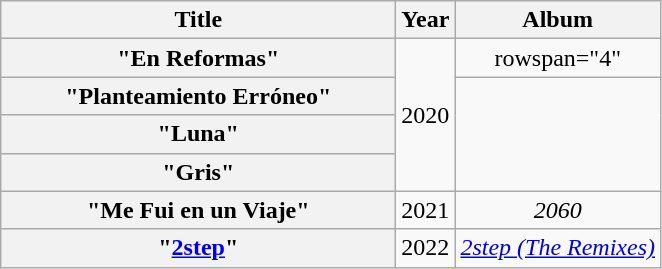<table class="wikitable plainrowheaders" style="text-align:center;">
<tr>
<th scope="col" style="width:16em;">Title</th>
<th scope="col">Year</th>
<th scope="col">Album</th>
</tr>
<tr>
<th scope="row">"En Reformas"</th>
<td rowspan="4">2020</td>
<td>rowspan="4" </td>
</tr>
<tr>
<th scope="row">"Planteamiento Erróneo"</th>
</tr>
<tr>
<th scope="row">"Luna"</th>
</tr>
<tr>
<th scope="row">"Gris"<br></th>
</tr>
<tr>
<th scope="row">"Me Fui en un Viaje"<br></th>
<td>2021</td>
<td><em>2060</em></td>
</tr>
<tr>
<th scope="row">"<a href='#'>2step</a>"<br></th>
<td>2022</td>
<td><em><a href='#'>2step (The Remixes)</a></em></td>
</tr>
</table>
